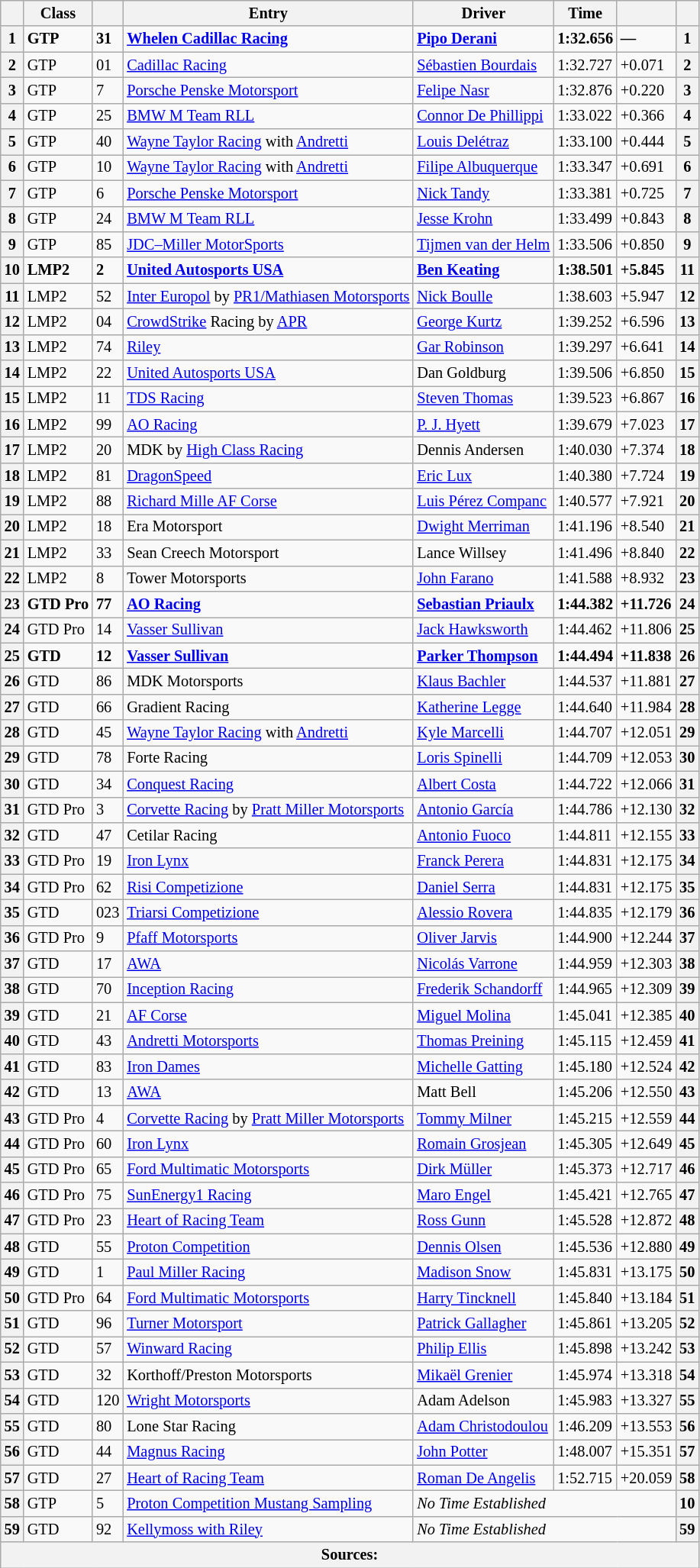<table class="wikitable" style="font-size: 85%;">
<tr>
<th scope="col"></th>
<th scope="col">Class</th>
<th scope="col"></th>
<th scope="col">Entry</th>
<th scope="col">Driver</th>
<th scope="col">Time</th>
<th scope="col"></th>
<th scope="col"></th>
</tr>
<tr style="font-weight:bold">
<th scope="row">1</th>
<td>GTP</td>
<td>31</td>
<td> <a href='#'>Whelen Cadillac Racing</a></td>
<td> <a href='#'>Pipo Derani</a></td>
<td>1:32.656</td>
<td>—</td>
<th>1</th>
</tr>
<tr>
<th scope="row">2</th>
<td>GTP</td>
<td>01</td>
<td> <a href='#'>Cadillac Racing</a></td>
<td> <a href='#'>Sébastien Bourdais</a></td>
<td>1:32.727</td>
<td>+0.071</td>
<th>2</th>
</tr>
<tr>
<th scope="row">3</th>
<td>GTP</td>
<td>7</td>
<td> <a href='#'>Porsche Penske Motorsport</a></td>
<td> <a href='#'>Felipe Nasr</a></td>
<td>1:32.876</td>
<td>+0.220</td>
<th>3</th>
</tr>
<tr>
<th scope="row">4</th>
<td>GTP</td>
<td>25</td>
<td> <a href='#'>BMW M Team RLL</a></td>
<td> <a href='#'>Connor De Phillippi</a></td>
<td>1:33.022</td>
<td>+0.366</td>
<th>4</th>
</tr>
<tr>
<th scope="row">5</th>
<td>GTP</td>
<td>40</td>
<td> <a href='#'>Wayne Taylor Racing</a> with <a href='#'>Andretti</a></td>
<td> <a href='#'>Louis Delétraz</a></td>
<td>1:33.100</td>
<td>+0.444</td>
<th>5</th>
</tr>
<tr>
<th scope="row">6</th>
<td>GTP</td>
<td>10</td>
<td> <a href='#'>Wayne Taylor Racing</a> with <a href='#'>Andretti</a></td>
<td> <a href='#'>Filipe Albuquerque</a></td>
<td>1:33.347</td>
<td>+0.691</td>
<th>6</th>
</tr>
<tr>
<th scope="row">7</th>
<td>GTP</td>
<td>6</td>
<td> <a href='#'>Porsche Penske Motorsport</a></td>
<td> <a href='#'>Nick Tandy</a></td>
<td>1:33.381</td>
<td>+0.725</td>
<th>7</th>
</tr>
<tr>
<th scope="row">8</th>
<td>GTP</td>
<td>24</td>
<td> <a href='#'>BMW M Team RLL</a></td>
<td> <a href='#'>Jesse Krohn</a></td>
<td>1:33.499</td>
<td>+0.843</td>
<th>8</th>
</tr>
<tr>
<th scope=row>9</th>
<td>GTP</td>
<td>85</td>
<td> <a href='#'>JDC–Miller MotorSports</a></td>
<td nowrap> <a href='#'>Tijmen van der Helm</a></td>
<td>1:33.506</td>
<td>+0.850</td>
<th>9</th>
</tr>
<tr style="font-weight:bold">
<th scope=row>10</th>
<td>LMP2</td>
<td>2</td>
<td> <a href='#'>United Autosports USA</a></td>
<td> <a href='#'>Ben Keating</a></td>
<td>1:38.501</td>
<td>+5.845</td>
<th>11</th>
</tr>
<tr>
<th scope=row>11</th>
<td>LMP2</td>
<td>52</td>
<td nowrap> <a href='#'>Inter Europol</a> by <a href='#'>PR1/Mathiasen Motorsports</a></td>
<td> <a href='#'>Nick Boulle</a></td>
<td>1:38.603</td>
<td>+5.947</td>
<th>12</th>
</tr>
<tr>
<th scope=row>12</th>
<td>LMP2</td>
<td>04</td>
<td> <a href='#'>CrowdStrike</a> Racing by <a href='#'>APR</a></td>
<td> <a href='#'>George Kurtz</a></td>
<td>1:39.252</td>
<td>+6.596</td>
<th>13</th>
</tr>
<tr>
<th scope=row>13</th>
<td>LMP2</td>
<td>74</td>
<td> <a href='#'>Riley</a></td>
<td> <a href='#'>Gar Robinson</a></td>
<td>1:39.297</td>
<td>+6.641</td>
<th>14</th>
</tr>
<tr>
<th scope=row>14</th>
<td>LMP2</td>
<td>22</td>
<td> <a href='#'>United Autosports USA</a></td>
<td> Dan Goldburg</td>
<td>1:39.506</td>
<td>+6.850</td>
<th>15</th>
</tr>
<tr>
<th scope=row>15</th>
<td>LMP2</td>
<td>11</td>
<td> <a href='#'>TDS Racing</a></td>
<td> <a href='#'>Steven Thomas</a></td>
<td>1:39.523</td>
<td>+6.867</td>
<th>16</th>
</tr>
<tr>
<th scope=row>16</th>
<td>LMP2</td>
<td>99</td>
<td> <a href='#'>AO Racing</a></td>
<td> <a href='#'>P. J. Hyett</a></td>
<td>1:39.679</td>
<td>+7.023</td>
<th>17</th>
</tr>
<tr>
<th scope=row>17</th>
<td>LMP2</td>
<td>20</td>
<td> MDK by <a href='#'>High Class Racing</a></td>
<td> Dennis Andersen</td>
<td>1:40.030</td>
<td>+7.374</td>
<th>18</th>
</tr>
<tr>
<th scope=row>18</th>
<td>LMP2</td>
<td>81</td>
<td> <a href='#'>DragonSpeed</a></td>
<td> <a href='#'>Eric Lux</a></td>
<td>1:40.380</td>
<td>+7.724</td>
<th>19</th>
</tr>
<tr>
<th scope=row>19</th>
<td>LMP2</td>
<td>88</td>
<td> <a href='#'>Richard Mille AF Corse</a></td>
<td nowrap> <a href='#'>Luis Pérez Companc</a></td>
<td>1:40.577</td>
<td>+7.921</td>
<th>20</th>
</tr>
<tr>
<th scope=row>20</th>
<td>LMP2</td>
<td>18</td>
<td> Era Motorsport</td>
<td> <a href='#'>Dwight Merriman</a></td>
<td>1:41.196</td>
<td>+8.540</td>
<th>21</th>
</tr>
<tr>
<th scope=row>21</th>
<td>LMP2</td>
<td>33</td>
<td> Sean Creech Motorsport</td>
<td> Lance Willsey</td>
<td>1:41.496</td>
<td>+8.840</td>
<th>22</th>
</tr>
<tr>
<th scope=row>22</th>
<td>LMP2</td>
<td>8</td>
<td> Tower Motorsports</td>
<td> <a href='#'>John Farano</a></td>
<td>1:41.588</td>
<td>+8.932</td>
<th>23</th>
</tr>
<tr style="font-weight:bold">
<th scope=row>23</th>
<td>GTD Pro</td>
<td>77</td>
<td> <a href='#'>AO Racing</a></td>
<td> <a href='#'>Sebastian Priaulx</a></td>
<td>1:44.382</td>
<td>+11.726</td>
<th>24</th>
</tr>
<tr>
<th scope=row>24</th>
<td>GTD Pro</td>
<td>14</td>
<td> <a href='#'>Vasser Sullivan</a></td>
<td> <a href='#'>Jack Hawksworth</a></td>
<td>1:44.462</td>
<td>+11.806</td>
<th>25</th>
</tr>
<tr style="font-weight:bold">
<th scope=row>25</th>
<td>GTD</td>
<td>12</td>
<td> <a href='#'>Vasser Sullivan</a></td>
<td> <a href='#'>Parker Thompson</a></td>
<td>1:44.494</td>
<td>+11.838</td>
<th>26</th>
</tr>
<tr>
<th scope=row>26</th>
<td>GTD</td>
<td>86</td>
<td> MDK Motorsports</td>
<td> <a href='#'>Klaus Bachler</a></td>
<td>1:44.537</td>
<td>+11.881</td>
<th>27</th>
</tr>
<tr>
<th scope=row>27</th>
<td>GTD</td>
<td>66</td>
<td> Gradient Racing</td>
<td> <a href='#'>Katherine Legge</a></td>
<td>1:44.640</td>
<td>+11.984</td>
<th>28</th>
</tr>
<tr>
<th scope=row>28</th>
<td>GTD</td>
<td>45</td>
<td> <a href='#'>Wayne Taylor Racing</a> with <a href='#'>Andretti</a></td>
<td> <a href='#'>Kyle Marcelli</a></td>
<td>1:44.707</td>
<td>+12.051</td>
<th>29</th>
</tr>
<tr>
<th scope=row>29</th>
<td>GTD</td>
<td>78</td>
<td> Forte Racing</td>
<td> <a href='#'>Loris Spinelli</a></td>
<td>1:44.709</td>
<td>+12.053</td>
<th>30</th>
</tr>
<tr>
<th scope=row>30</th>
<td>GTD</td>
<td>34</td>
<td> <a href='#'>Conquest Racing</a></td>
<td> <a href='#'>Albert Costa</a></td>
<td>1:44.722</td>
<td>+12.066</td>
<th>31</th>
</tr>
<tr>
<th scope=row>31</th>
<td>GTD Pro</td>
<td>3</td>
<td> <a href='#'>Corvette Racing</a> by <a href='#'>Pratt Miller Motorsports</a></td>
<td> <a href='#'>Antonio García</a></td>
<td>1:44.786</td>
<td>+12.130</td>
<th>32</th>
</tr>
<tr>
<th scope=row>32</th>
<td>GTD</td>
<td>47</td>
<td> Cetilar Racing</td>
<td> <a href='#'>Antonio Fuoco</a></td>
<td>1:44.811</td>
<td>+12.155</td>
<th>33</th>
</tr>
<tr>
<th scope=row>33</th>
<td>GTD Pro</td>
<td>19</td>
<td> <a href='#'>Iron Lynx</a></td>
<td> <a href='#'>Franck Perera</a></td>
<td>1:44.831</td>
<td>+12.175</td>
<th>34</th>
</tr>
<tr>
<th scope=row>34</th>
<td>GTD Pro</td>
<td>62</td>
<td> <a href='#'>Risi Competizione</a></td>
<td> <a href='#'>Daniel Serra</a></td>
<td>1:44.831</td>
<td>+12.175</td>
<th>35</th>
</tr>
<tr>
<th scope=row>35</th>
<td>GTD</td>
<td>023</td>
<td> <a href='#'>Triarsi Competizione</a></td>
<td> <a href='#'>Alessio Rovera</a></td>
<td>1:44.835</td>
<td>+12.179</td>
<th>36</th>
</tr>
<tr>
<th scope=row>36</th>
<td>GTD Pro</td>
<td>9</td>
<td> <a href='#'>Pfaff Motorsports</a></td>
<td> <a href='#'>Oliver Jarvis</a></td>
<td>1:44.900</td>
<td>+12.244</td>
<th>37</th>
</tr>
<tr>
<th scope=row>37</th>
<td>GTD</td>
<td>17</td>
<td> <a href='#'>AWA</a></td>
<td> <a href='#'>Nicolás Varrone</a></td>
<td>1:44.959</td>
<td>+12.303</td>
<th>38</th>
</tr>
<tr>
<th scope=row>38</th>
<td>GTD</td>
<td>70</td>
<td> <a href='#'>Inception Racing</a></td>
<td> <a href='#'>Frederik Schandorff</a></td>
<td>1:44.965</td>
<td>+12.309</td>
<th>39</th>
</tr>
<tr>
<th scope=row>39</th>
<td>GTD</td>
<td>21</td>
<td> <a href='#'>AF Corse</a></td>
<td> <a href='#'>Miguel Molina</a></td>
<td>1:45.041</td>
<td>+12.385</td>
<th>40</th>
</tr>
<tr>
<th scope=row>40</th>
<td>GTD</td>
<td>43</td>
<td> <a href='#'>Andretti Motorsports</a></td>
<td> <a href='#'>Thomas Preining</a></td>
<td>1:45.115</td>
<td>+12.459</td>
<th>41</th>
</tr>
<tr>
<th scope=row>41</th>
<td>GTD</td>
<td>83</td>
<td> <a href='#'>Iron Dames</a></td>
<td> <a href='#'>Michelle Gatting</a></td>
<td>1:45.180</td>
<td>+12.524</td>
<th>42</th>
</tr>
<tr>
<th scope=row>42</th>
<td>GTD</td>
<td>13</td>
<td> <a href='#'>AWA</a></td>
<td> Matt Bell</td>
<td>1:45.206</td>
<td>+12.550</td>
<th>43</th>
</tr>
<tr>
<th scope=row>43</th>
<td>GTD Pro</td>
<td>4</td>
<td> <a href='#'>Corvette Racing</a> by <a href='#'>Pratt Miller Motorsports</a></td>
<td> <a href='#'>Tommy Milner</a></td>
<td>1:45.215</td>
<td>+12.559</td>
<th>44</th>
</tr>
<tr>
<th scope=row>44</th>
<td>GTD Pro</td>
<td>60</td>
<td> <a href='#'>Iron Lynx</a></td>
<td> <a href='#'>Romain Grosjean</a></td>
<td>1:45.305</td>
<td>+12.649</td>
<th>45</th>
</tr>
<tr>
<th scope=row>45</th>
<td>GTD Pro</td>
<td>65</td>
<td> <a href='#'>Ford Multimatic Motorsports</a></td>
<td> <a href='#'>Dirk Müller</a></td>
<td>1:45.373</td>
<td>+12.717</td>
<th>46</th>
</tr>
<tr>
<th scope=row>46</th>
<td>GTD Pro</td>
<td>75</td>
<td> <a href='#'>SunEnergy1 Racing</a></td>
<td> <a href='#'>Maro Engel</a></td>
<td>1:45.421</td>
<td>+12.765</td>
<th>47</th>
</tr>
<tr>
<th scope=row>47</th>
<td>GTD Pro</td>
<td>23</td>
<td> <a href='#'>Heart of Racing Team</a></td>
<td> <a href='#'>Ross Gunn</a></td>
<td>1:45.528</td>
<td>+12.872</td>
<th>48</th>
</tr>
<tr>
<th scope=row>48</th>
<td>GTD</td>
<td>55</td>
<td> <a href='#'>Proton Competition</a></td>
<td> <a href='#'>Dennis Olsen</a></td>
<td>1:45.536</td>
<td>+12.880</td>
<th>49</th>
</tr>
<tr>
<th scope=row>49</th>
<td>GTD</td>
<td>1</td>
<td> <a href='#'>Paul Miller Racing</a></td>
<td> <a href='#'>Madison Snow</a></td>
<td>1:45.831</td>
<td>+13.175</td>
<th>50</th>
</tr>
<tr>
<th scope=row>50</th>
<td>GTD Pro</td>
<td>64</td>
<td> <a href='#'>Ford Multimatic Motorsports</a></td>
<td> <a href='#'>Harry Tincknell</a></td>
<td>1:45.840</td>
<td>+13.184</td>
<th>51</th>
</tr>
<tr>
<th scope=row>51</th>
<td>GTD</td>
<td>96</td>
<td> <a href='#'>Turner Motorsport</a></td>
<td> <a href='#'>Patrick Gallagher</a></td>
<td>1:45.861</td>
<td>+13.205</td>
<th>52</th>
</tr>
<tr>
<th scope=row>52</th>
<td>GTD</td>
<td>57</td>
<td> <a href='#'>Winward Racing</a></td>
<td> <a href='#'>Philip Ellis</a></td>
<td>1:45.898</td>
<td>+13.242</td>
<th>53</th>
</tr>
<tr>
<th scope=row>53</th>
<td>GTD</td>
<td>32</td>
<td> Korthoff/Preston Motorsports</td>
<td> <a href='#'>Mikaël Grenier</a></td>
<td>1:45.974</td>
<td>+13.318</td>
<th>54</th>
</tr>
<tr>
<th scope=row>54</th>
<td>GTD</td>
<td>120</td>
<td> <a href='#'>Wright Motorsports</a></td>
<td> Adam Adelson</td>
<td>1:45.983</td>
<td>+13.327</td>
<th>55</th>
</tr>
<tr>
<th scope=row>55</th>
<td>GTD</td>
<td>80</td>
<td> Lone Star Racing</td>
<td> <a href='#'>Adam Christodoulou</a></td>
<td>1:46.209</td>
<td>+13.553</td>
<th>56</th>
</tr>
<tr>
<th scope=row>56</th>
<td>GTD</td>
<td>44</td>
<td> <a href='#'>Magnus Racing</a></td>
<td> <a href='#'>John Potter</a></td>
<td>1:48.007</td>
<td>+15.351</td>
<th>57</th>
</tr>
<tr>
<th scope=row>57</th>
<td>GTD</td>
<td>27</td>
<td> <a href='#'>Heart of Racing Team</a></td>
<td> <a href='#'>Roman De Angelis</a></td>
<td>1:52.715</td>
<td>+20.059</td>
<th>58</th>
</tr>
<tr>
<th scope=row>58</th>
<td>GTP</td>
<td>5</td>
<td> <a href='#'>Proton Competition Mustang Sampling</a></td>
<td colspan="3"><em>No Time Established</em></td>
<th>10</th>
</tr>
<tr>
<th scope=row>59</th>
<td>GTD</td>
<td>92</td>
<td> <a href='#'>Kellymoss with Riley</a></td>
<td colspan="3"><em>No Time Established</em></td>
<th>59</th>
</tr>
<tr>
<th colspan=8>Sources:</th>
</tr>
</table>
